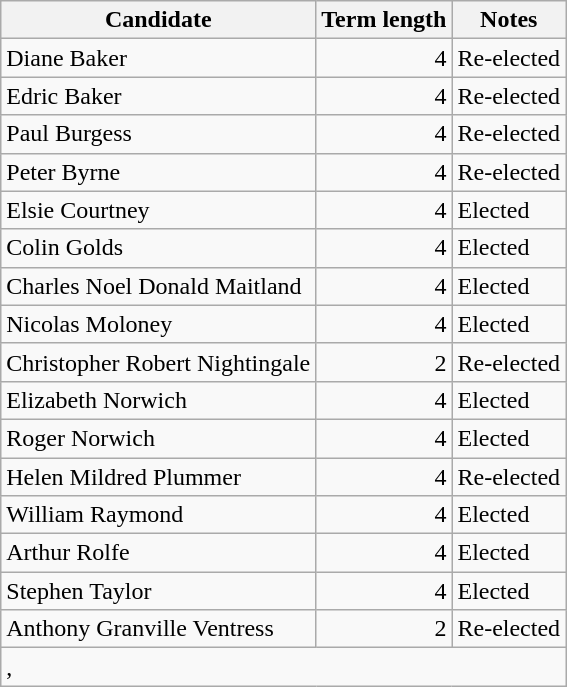<table class=wikitable>
<tr>
<th>Candidate</th>
<th>Term length</th>
<th>Notes</th>
</tr>
<tr>
<td>Diane Baker</td>
<td align=right>4</td>
<td>Re-elected</td>
</tr>
<tr>
<td>Edric Baker</td>
<td align=right>4</td>
<td>Re-elected</td>
</tr>
<tr>
<td>Paul Burgess</td>
<td align=right>4</td>
<td>Re-elected</td>
</tr>
<tr>
<td>Peter Byrne</td>
<td align=right>4</td>
<td>Re-elected</td>
</tr>
<tr>
<td>Elsie Courtney</td>
<td align=right>4</td>
<td>Elected</td>
</tr>
<tr>
<td>Colin Golds</td>
<td align=right>4</td>
<td>Elected</td>
</tr>
<tr>
<td>Charles Noel Donald Maitland</td>
<td align=right>4</td>
<td>Elected</td>
</tr>
<tr>
<td>Nicolas Moloney</td>
<td align=right>4</td>
<td>Elected</td>
</tr>
<tr>
<td>Christopher Robert Nightingale</td>
<td align=right>2</td>
<td>Re-elected</td>
</tr>
<tr>
<td>Elizabeth Norwich</td>
<td align=right>4</td>
<td>Elected</td>
</tr>
<tr>
<td>Roger Norwich</td>
<td align=right>4</td>
<td>Elected</td>
</tr>
<tr>
<td>Helen Mildred Plummer</td>
<td align=right>4</td>
<td>Re-elected</td>
</tr>
<tr>
<td>William Raymond</td>
<td align=right>4</td>
<td>Elected</td>
</tr>
<tr>
<td>Arthur Rolfe</td>
<td align=right>4</td>
<td>Elected</td>
</tr>
<tr>
<td>Stephen Taylor</td>
<td align=right>4</td>
<td>Elected</td>
</tr>
<tr>
<td>Anthony Granville Ventress</td>
<td align=right>2</td>
<td>Re-elected</td>
</tr>
<tr>
<td align=left colspan=3>, </td>
</tr>
</table>
